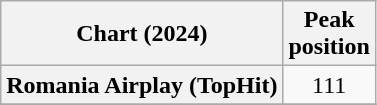<table class="wikitable plainrowheaders" style="text-align:center">
<tr>
<th scope="col">Chart (2024)</th>
<th scope="col">Peak<br>position</th>
</tr>
<tr>
<th scope="row">Romania Airplay (TopHit)</th>
<td>111</td>
</tr>
<tr>
</tr>
</table>
